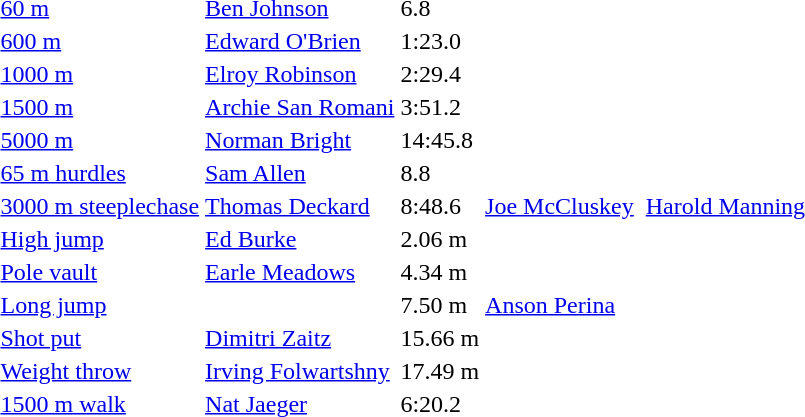<table>
<tr>
<td><a href='#'>60 m</a></td>
<td><a href='#'>Ben Johnson</a></td>
<td>6.8</td>
<td></td>
<td></td>
<td></td>
<td></td>
</tr>
<tr>
<td><a href='#'>600 m</a></td>
<td><a href='#'>Edward O'Brien</a></td>
<td>1:23.0</td>
<td></td>
<td></td>
<td></td>
<td></td>
</tr>
<tr>
<td><a href='#'>1000 m</a></td>
<td><a href='#'>Elroy Robinson</a></td>
<td>2:29.4</td>
<td></td>
<td></td>
<td></td>
<td></td>
</tr>
<tr>
<td><a href='#'>1500 m</a></td>
<td><a href='#'>Archie San Romani</a></td>
<td>3:51.2</td>
<td></td>
<td></td>
<td></td>
<td></td>
</tr>
<tr>
<td><a href='#'>5000 m</a></td>
<td><a href='#'>Norman Bright</a></td>
<td>14:45.8</td>
<td></td>
<td></td>
<td></td>
<td></td>
</tr>
<tr>
<td><a href='#'>65 m hurdles</a></td>
<td><a href='#'>Sam Allen</a></td>
<td>8.8</td>
<td></td>
<td></td>
<td></td>
<td></td>
</tr>
<tr>
<td><a href='#'>3000 m steeplechase</a></td>
<td><a href='#'>Thomas Deckard</a></td>
<td>8:48.6</td>
<td><a href='#'>Joe McCluskey</a></td>
<td></td>
<td><a href='#'>Harold Manning</a></td>
<td></td>
</tr>
<tr>
<td><a href='#'>High jump</a></td>
<td><a href='#'>Ed Burke</a></td>
<td>2.06 m</td>
<td></td>
<td></td>
<td></td>
<td></td>
</tr>
<tr>
<td><a href='#'>Pole vault</a></td>
<td><a href='#'>Earle Meadows</a></td>
<td>4.34 m</td>
<td></td>
<td></td>
<td></td>
<td></td>
</tr>
<tr>
<td><a href='#'>Long jump</a></td>
<td></td>
<td>7.50 m</td>
<td><a href='#'>Anson Perina</a></td>
<td></td>
<td></td>
<td></td>
</tr>
<tr>
<td><a href='#'>Shot put</a></td>
<td><a href='#'>Dimitri Zaitz</a></td>
<td>15.66 m</td>
<td></td>
<td></td>
<td></td>
<td></td>
</tr>
<tr>
<td><a href='#'>Weight throw</a></td>
<td><a href='#'>Irving Folwartshny</a></td>
<td>17.49 m</td>
<td></td>
<td></td>
<td></td>
<td></td>
</tr>
<tr>
<td><a href='#'>1500 m walk</a></td>
<td><a href='#'>Nat Jaeger</a></td>
<td>6:20.2</td>
<td></td>
<td></td>
<td></td>
<td></td>
</tr>
</table>
